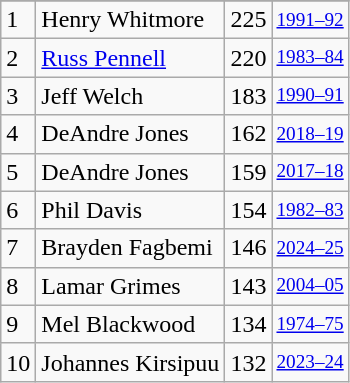<table class="wikitable">
<tr>
</tr>
<tr>
<td>1</td>
<td>Henry Whitmore</td>
<td>225</td>
<td style="font-size:80%;"><a href='#'>1991–92</a></td>
</tr>
<tr>
<td>2</td>
<td><a href='#'>Russ Pennell</a></td>
<td>220</td>
<td style="font-size:80%;"><a href='#'>1983–84</a></td>
</tr>
<tr>
<td>3</td>
<td>Jeff Welch</td>
<td>183</td>
<td style="font-size:80%;"><a href='#'>1990–91</a></td>
</tr>
<tr>
<td>4</td>
<td>DeAndre Jones</td>
<td>162</td>
<td style="font-size:80%;"><a href='#'>2018–19</a></td>
</tr>
<tr>
<td>5</td>
<td>DeAndre Jones</td>
<td>159</td>
<td style="font-size:80%;"><a href='#'>2017–18</a></td>
</tr>
<tr>
<td>6</td>
<td>Phil Davis</td>
<td>154</td>
<td style="font-size:80%;"><a href='#'>1982–83</a></td>
</tr>
<tr>
<td>7</td>
<td>Brayden Fagbemi</td>
<td>146</td>
<td style="font-size:80%;"><a href='#'>2024–25</a></td>
</tr>
<tr>
<td>8</td>
<td>Lamar Grimes</td>
<td>143</td>
<td style="font-size:80%;"><a href='#'>2004–05</a></td>
</tr>
<tr>
<td>9</td>
<td>Mel Blackwood</td>
<td>134</td>
<td style="font-size:80%;"><a href='#'>1974–75</a></td>
</tr>
<tr>
<td>10</td>
<td>Johannes Kirsipuu</td>
<td>132</td>
<td style="font-size:80%;"><a href='#'>2023–24</a></td>
</tr>
</table>
